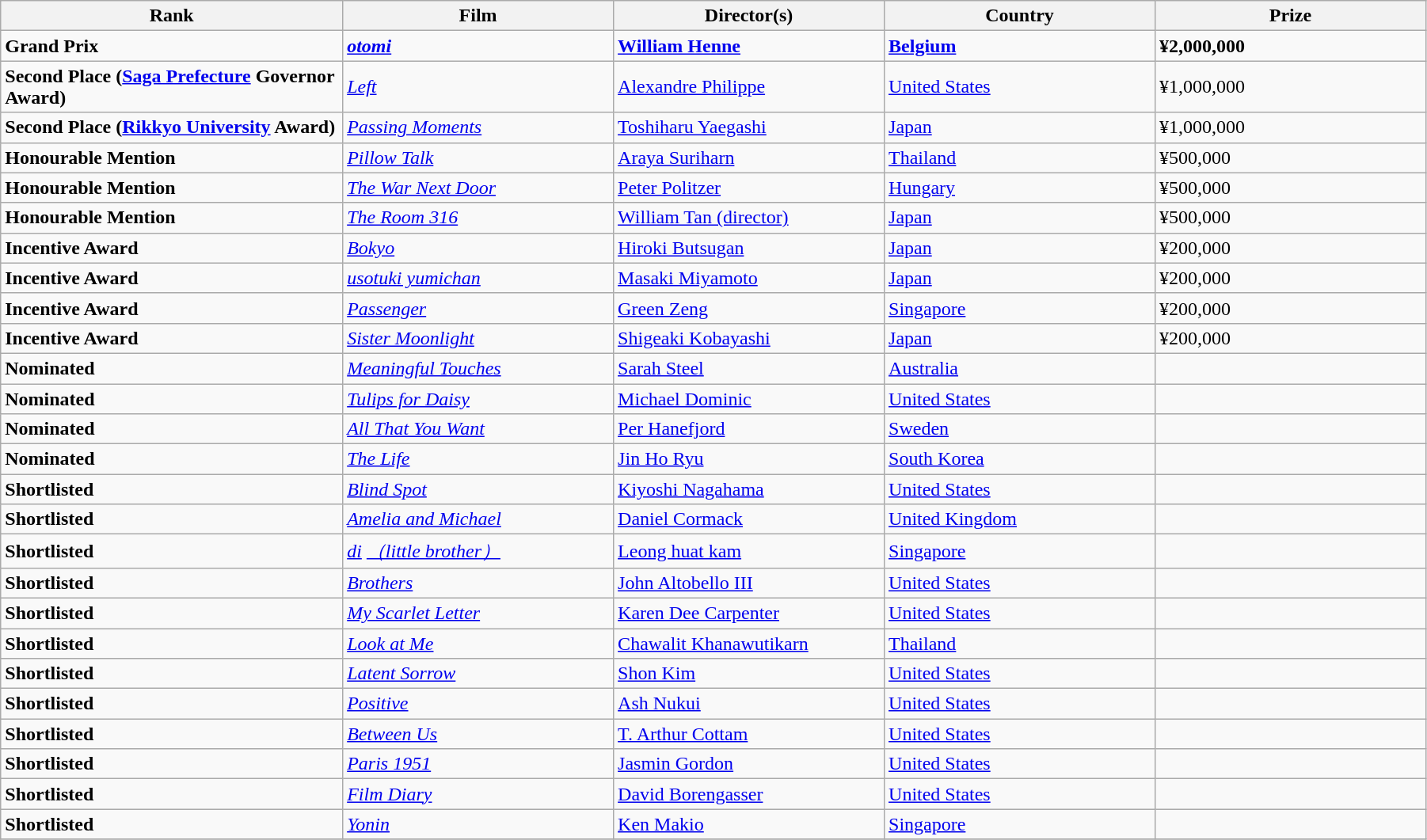<table class="wikitable" width="95%" align="centre">
<tr>
<th width=24%>Rank</th>
<th width=19%>Film</th>
<th width=19%>Director(s)</th>
<th width=19%>Country</th>
<th width=19%>Prize</th>
</tr>
<tr>
<td><strong>Grand Prix</strong></td>
<td><strong><em><a href='#'>otomi</a></em></strong></td>
<td><strong><a href='#'>William Henne</a></strong></td>
<td><strong><a href='#'>Belgium</a></strong></td>
<td><strong>¥2,000,000</strong></td>
</tr>
<tr>
<td><strong>Second Place (<a href='#'>Saga Prefecture</a> Governor Award)</strong></td>
<td><em><a href='#'>Left</a></em></td>
<td><a href='#'>Alexandre Philippe</a></td>
<td><a href='#'>United States</a></td>
<td>¥1,000,000</td>
</tr>
<tr>
<td><strong>Second Place (<a href='#'>Rikkyo University</a> Award)</strong></td>
<td><em><a href='#'>Passing Moments</a></em></td>
<td><a href='#'>Toshiharu Yaegashi</a></td>
<td><a href='#'>Japan</a></td>
<td>¥1,000,000</td>
</tr>
<tr>
<td><strong>Honourable Mention</strong></td>
<td><em><a href='#'>Pillow Talk</a></em></td>
<td><a href='#'>Araya Suriharn</a></td>
<td><a href='#'>Thailand</a></td>
<td>¥500,000</td>
</tr>
<tr>
<td><strong>Honourable Mention</strong></td>
<td><em><a href='#'>The War Next Door</a></em></td>
<td><a href='#'>Peter Politzer</a></td>
<td><a href='#'>Hungary</a></td>
<td>¥500,000</td>
</tr>
<tr>
<td><strong>Honourable Mention</strong></td>
<td><em><a href='#'>The Room 316</a></em></td>
<td><a href='#'>William Tan (director)</a></td>
<td><a href='#'>Japan</a></td>
<td>¥500,000</td>
</tr>
<tr>
<td><strong>Incentive Award</strong></td>
<td><em><a href='#'>Bokyo</a></em></td>
<td><a href='#'>Hiroki Butsugan</a></td>
<td><a href='#'>Japan</a></td>
<td>¥200,000</td>
</tr>
<tr>
<td><strong>Incentive Award</strong></td>
<td><em><a href='#'>usotuki yumichan</a></em></td>
<td><a href='#'>Masaki Miyamoto</a></td>
<td><a href='#'>Japan</a></td>
<td>¥200,000</td>
</tr>
<tr>
<td><strong>Incentive Award</strong></td>
<td><em><a href='#'>Passenger</a></em></td>
<td><a href='#'>Green Zeng</a></td>
<td><a href='#'>Singapore</a></td>
<td>¥200,000</td>
</tr>
<tr>
<td><strong>Incentive Award</strong></td>
<td><em><a href='#'>Sister Moonlight</a></em></td>
<td><a href='#'>Shigeaki Kobayashi</a></td>
<td><a href='#'>Japan</a></td>
<td>¥200,000</td>
</tr>
<tr>
<td><strong>Nominated</strong></td>
<td><em><a href='#'>Meaningful Touches</a></em></td>
<td><a href='#'>Sarah Steel</a></td>
<td><a href='#'>Australia</a></td>
<td></td>
</tr>
<tr>
<td><strong>Nominated</strong></td>
<td><em><a href='#'>Tulips for Daisy</a></em></td>
<td><a href='#'>Michael Dominic</a></td>
<td><a href='#'>United States</a></td>
<td></td>
</tr>
<tr>
<td><strong>Nominated</strong></td>
<td><em><a href='#'>All That You Want</a></em></td>
<td><a href='#'>Per Hanefjord</a></td>
<td><a href='#'>Sweden</a></td>
<td></td>
</tr>
<tr>
<td><strong>Nominated</strong></td>
<td><em><a href='#'>The Life</a></em></td>
<td><a href='#'>Jin Ho Ryu</a></td>
<td><a href='#'>South Korea</a></td>
<td></td>
</tr>
<tr>
<td><strong>Shortlisted</strong></td>
<td><em><a href='#'>Blind Spot</a></em></td>
<td><a href='#'>Kiyoshi Nagahama</a></td>
<td><a href='#'>United States</a></td>
<td></td>
</tr>
<tr>
<td><strong>Shortlisted</strong></td>
<td><em><a href='#'>Amelia and Michael</a></em></td>
<td><a href='#'>Daniel Cormack</a></td>
<td><a href='#'>United Kingdom</a></td>
<td></td>
</tr>
<tr>
<td><strong>Shortlisted</strong></td>
<td><em><a href='#'>di</a> <a href='#'>（little brother）</a></em></td>
<td><a href='#'>Leong huat kam</a></td>
<td><a href='#'>Singapore</a></td>
<td></td>
</tr>
<tr>
<td><strong>Shortlisted</strong></td>
<td><em><a href='#'>Brothers</a></em></td>
<td><a href='#'>John Altobello III</a></td>
<td><a href='#'>United States</a></td>
<td></td>
</tr>
<tr>
<td><strong>Shortlisted</strong></td>
<td><em><a href='#'>My Scarlet Letter</a></em></td>
<td><a href='#'>Karen Dee Carpenter</a></td>
<td><a href='#'>United States</a></td>
<td></td>
</tr>
<tr>
<td><strong>Shortlisted</strong></td>
<td><em><a href='#'>Look at Me</a></em></td>
<td><a href='#'>Chawalit Khanawutikarn</a></td>
<td><a href='#'>Thailand</a></td>
<td></td>
</tr>
<tr>
<td><strong>Shortlisted</strong></td>
<td><em><a href='#'>Latent Sorrow</a></em></td>
<td><a href='#'>Shon Kim</a></td>
<td><a href='#'>United States</a></td>
<td></td>
</tr>
<tr>
<td><strong>Shortlisted</strong></td>
<td><em><a href='#'>Positive</a></em></td>
<td><a href='#'>Ash Nukui</a></td>
<td><a href='#'>United States</a></td>
<td></td>
</tr>
<tr>
<td><strong>Shortlisted</strong></td>
<td><em><a href='#'>Between Us</a></em></td>
<td><a href='#'>T. Arthur Cottam</a></td>
<td><a href='#'>United States</a></td>
<td></td>
</tr>
<tr>
<td><strong>Shortlisted</strong></td>
<td><em><a href='#'>Paris 1951</a></em></td>
<td><a href='#'>Jasmin Gordon</a></td>
<td><a href='#'>United States</a></td>
<td></td>
</tr>
<tr>
<td><strong>Shortlisted</strong></td>
<td><em><a href='#'>Film Diary</a></em></td>
<td><a href='#'>David Borengasser</a></td>
<td><a href='#'>United States</a></td>
<td></td>
</tr>
<tr>
<td><strong>Shortlisted</strong></td>
<td><em><a href='#'>Yonin</a></em></td>
<td><a href='#'>Ken Makio</a></td>
<td><a href='#'>Singapore</a></td>
<td></td>
</tr>
<tr>
</tr>
</table>
